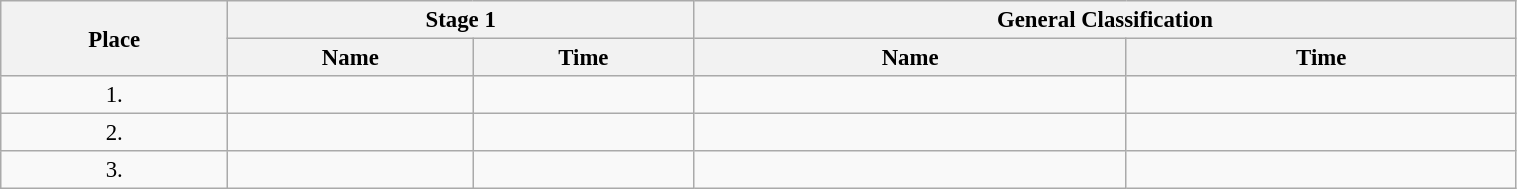<table class=wikitable style="font-size:95%" width="80%">
<tr>
<th rowspan="2">Place</th>
<th colspan="2">Stage 1</th>
<th colspan="2">General Classification</th>
</tr>
<tr>
<th>Name</th>
<th>Time</th>
<th>Name</th>
<th>Time</th>
</tr>
<tr>
<td align="center">1.</td>
<td></td>
<td></td>
<td></td>
<td></td>
</tr>
<tr>
<td align="center">2.</td>
<td></td>
<td></td>
<td></td>
<td></td>
</tr>
<tr>
<td align="center">3.</td>
<td></td>
<td></td>
<td></td>
<td></td>
</tr>
</table>
